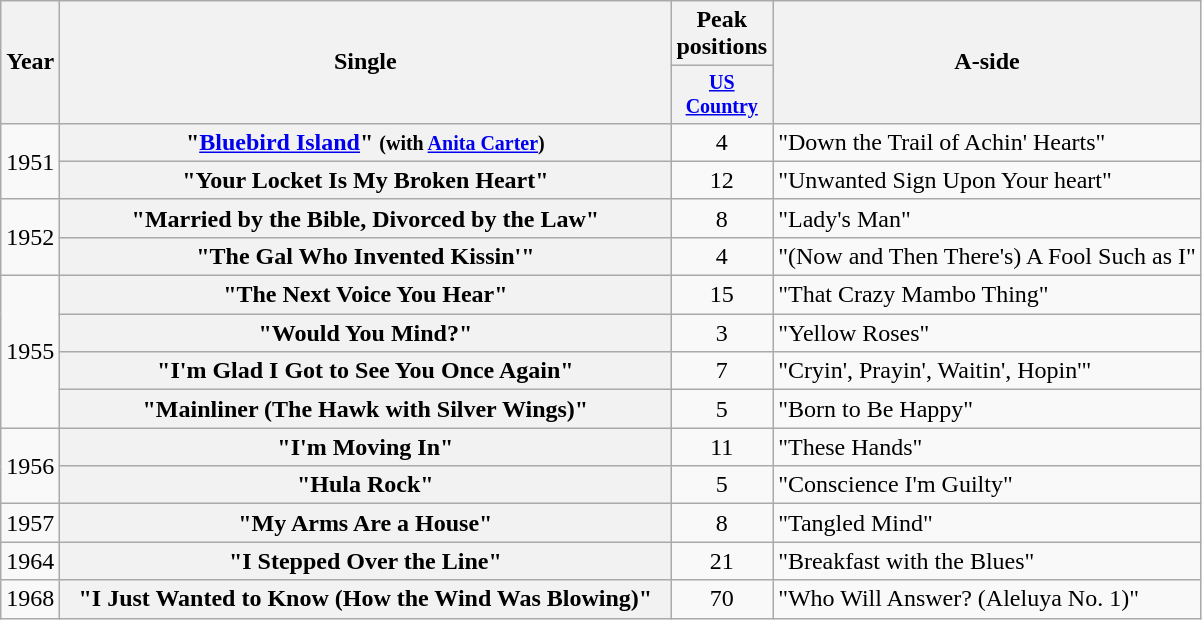<table class="wikitable plainrowheaders" style="text-align:center;">
<tr>
<th rowspan="2">Year</th>
<th rowspan="2" style="width:25em;">Single</th>
<th>Peak<br>positions</th>
<th rowspan="2">A-side</th>
</tr>
<tr style="font-size:smaller;">
<th width="45"><a href='#'>US Country</a><br></th>
</tr>
<tr>
<td rowspan=2>1951</td>
<th scope="row">"<a href='#'>Bluebird Island</a>" <small>(with <a href='#'>Anita Carter</a>)</small></th>
<td>4</td>
<td align="left">"Down the Trail of Achin' Hearts"</td>
</tr>
<tr>
<th scope="row">"Your Locket Is My Broken Heart"</th>
<td>12</td>
<td align="left">"Unwanted Sign Upon Your heart"</td>
</tr>
<tr>
<td rowspan=2>1952</td>
<th scope="row">"Married by the Bible, Divorced by the Law"</th>
<td>8</td>
<td align="left">"Lady's Man"</td>
</tr>
<tr>
<th scope="row">"The Gal Who Invented Kissin'"</th>
<td>4</td>
<td align="left">"(Now and Then There's) A Fool Such as I"</td>
</tr>
<tr>
<td rowspan=4>1955</td>
<th scope="row">"The Next Voice You Hear"</th>
<td>15</td>
<td align="left">"That Crazy Mambo Thing"</td>
</tr>
<tr>
<th scope="row">"Would You Mind?"</th>
<td>3</td>
<td align="left">"Yellow Roses"</td>
</tr>
<tr>
<th scope="row">"I'm Glad I Got to See You Once Again"</th>
<td>7</td>
<td align="left">"Cryin', Prayin', Waitin', Hopin'"</td>
</tr>
<tr>
<th scope="row">"Mainliner (The Hawk with Silver Wings)"</th>
<td>5</td>
<td align="left">"Born to Be Happy"</td>
</tr>
<tr>
<td rowspan=2>1956</td>
<th scope="row">"I'm Moving In"</th>
<td>11</td>
<td align="left">"These Hands"</td>
</tr>
<tr>
<th scope="row">"Hula Rock"</th>
<td>5</td>
<td align="left">"Conscience I'm Guilty"</td>
</tr>
<tr>
<td>1957</td>
<th scope="row">"My Arms Are a House"</th>
<td>8</td>
<td align="left">"Tangled Mind"</td>
</tr>
<tr>
<td>1964</td>
<th scope="row">"I Stepped Over the Line"</th>
<td>21</td>
<td align="left">"Breakfast with the Blues"</td>
</tr>
<tr>
<td>1968</td>
<th scope="row">"I Just Wanted to Know (How the Wind Was Blowing)"</th>
<td>70</td>
<td align="left">"Who Will Answer? (Aleluya No. 1)"</td>
</tr>
</table>
